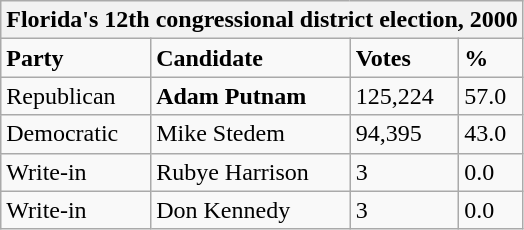<table class="wikitable">
<tr>
<th colspan="4">Florida's 12th congressional district election, 2000</th>
</tr>
<tr>
<td><strong>Party</strong></td>
<td><strong>Candidate</strong></td>
<td><strong>Votes</strong></td>
<td><strong>%</strong></td>
</tr>
<tr>
<td>Republican</td>
<td><strong>Adam Putnam</strong></td>
<td>125,224</td>
<td>57.0</td>
</tr>
<tr>
<td>Democratic</td>
<td>Mike Stedem</td>
<td>94,395</td>
<td>43.0</td>
</tr>
<tr>
<td>Write-in</td>
<td>Rubye Harrison</td>
<td>3</td>
<td>0.0</td>
</tr>
<tr>
<td>Write-in</td>
<td>Don Kennedy</td>
<td>3</td>
<td>0.0</td>
</tr>
</table>
